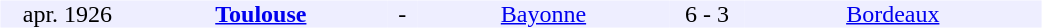<table table width=700>
<tr>
<td width=700 valign=top><br><table border=0 cellspacing=0 cellpadding=0 style=font-size: 100%; border-collapse: collapse; width=100%>
<tr align=center bgcolor=#EEEEFF>
<td width=90>apr. 1926</td>
<td width=170><strong><a href='#'>Toulouse</a></strong></td>
<td width=20>-</td>
<td width=170><a href='#'>Bayonne</a></td>
<td width=50>6 - 3</td>
<td width=200><a href='#'>Bordeaux</a></td>
</tr>
</table>
</td>
</tr>
</table>
